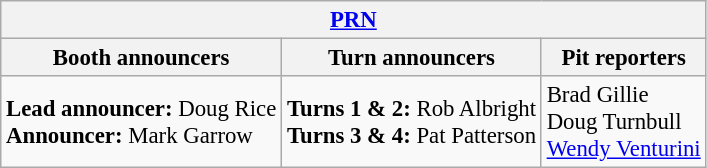<table class="wikitable" style="font-size: 95%">
<tr>
<th colspan="3"><a href='#'>PRN</a></th>
</tr>
<tr>
<th>Booth announcers</th>
<th>Turn announcers</th>
<th>Pit reporters</th>
</tr>
<tr>
<td><strong>Lead announcer:</strong> Doug Rice<br><strong>Announcer:</strong> Mark Garrow</td>
<td><strong>Turns 1 & 2:</strong> Rob Albright<br><strong>Turns 3 & 4:</strong> Pat Patterson</td>
<td>Brad Gillie<br>Doug Turnbull<br><a href='#'>Wendy Venturini</a></td>
</tr>
</table>
